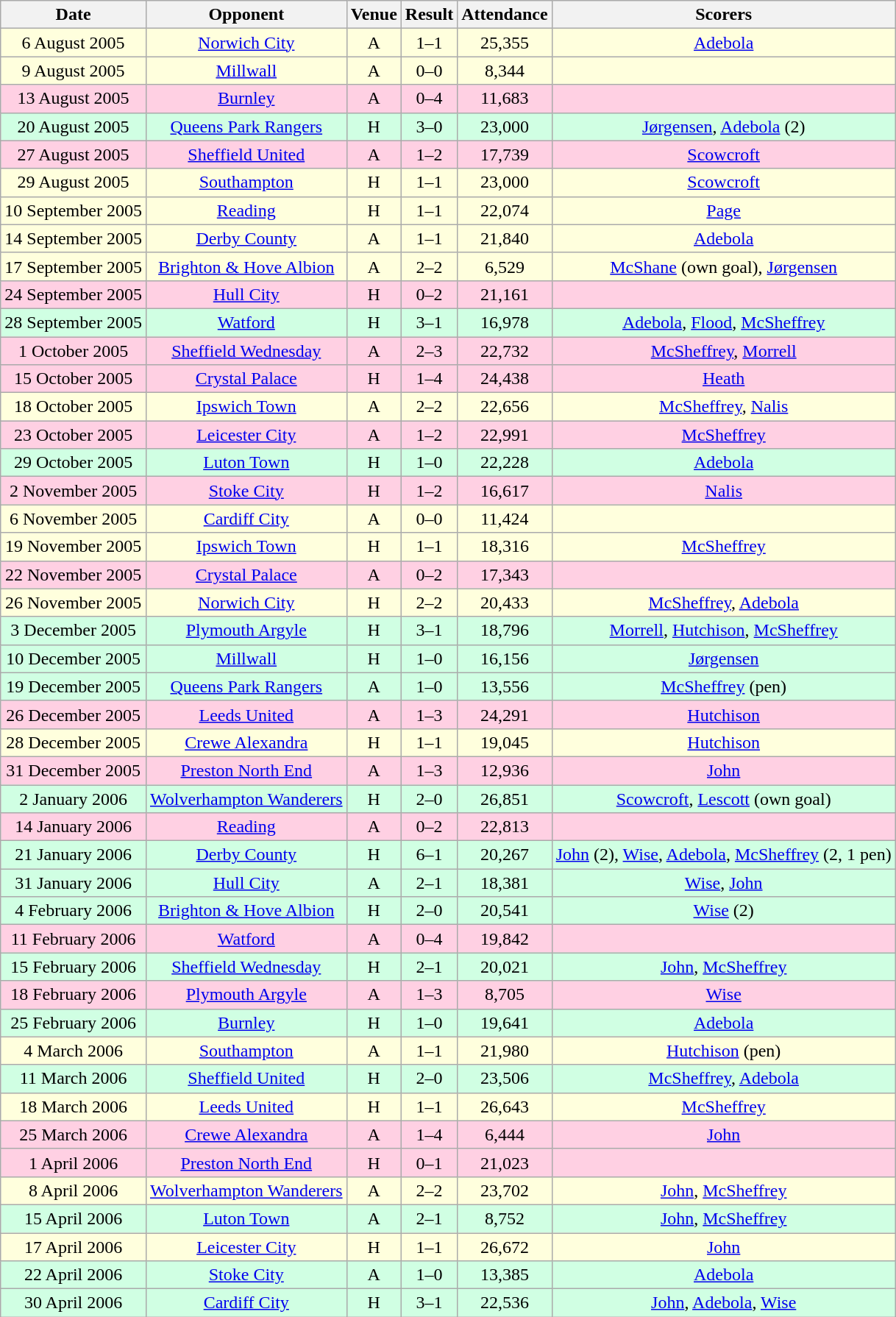<table class="wikitable" style="text-align:center">
<tr>
<th>Date</th>
<th>Opponent</th>
<th>Venue</th>
<th>Result</th>
<th>Attendance</th>
<th>Scorers</th>
</tr>
<tr style="background-color: #ffffdd;">
<td>6 August 2005</td>
<td><a href='#'>Norwich City</a></td>
<td>A</td>
<td>1–1</td>
<td>25,355</td>
<td><a href='#'>Adebola</a></td>
</tr>
<tr style="background-color: #ffffdd;">
<td>9 August 2005</td>
<td><a href='#'>Millwall</a></td>
<td>A</td>
<td>0–0</td>
<td>8,344</td>
<td></td>
</tr>
<tr style="background-color: #ffd0e3;">
<td>13 August 2005</td>
<td><a href='#'>Burnley</a></td>
<td>A</td>
<td>0–4</td>
<td>11,683</td>
<td></td>
</tr>
<tr style="background-color: #d0ffe3;">
<td>20 August 2005</td>
<td><a href='#'>Queens Park Rangers</a></td>
<td>H</td>
<td>3–0</td>
<td>23,000</td>
<td><a href='#'>Jørgensen</a>, <a href='#'>Adebola</a> (2)</td>
</tr>
<tr style="background-color: #ffd0e3;">
<td>27 August 2005</td>
<td><a href='#'>Sheffield United</a></td>
<td>A</td>
<td>1–2</td>
<td>17,739</td>
<td><a href='#'>Scowcroft</a></td>
</tr>
<tr style="background-color: #ffffdd;">
<td>29 August 2005</td>
<td><a href='#'>Southampton</a></td>
<td>H</td>
<td>1–1</td>
<td>23,000</td>
<td><a href='#'>Scowcroft</a></td>
</tr>
<tr style="background-color: #ffffdd;">
<td>10 September 2005</td>
<td><a href='#'>Reading</a></td>
<td>H</td>
<td>1–1</td>
<td>22,074</td>
<td><a href='#'>Page</a></td>
</tr>
<tr style="background-color: #ffffdd;">
<td>14 September 2005</td>
<td><a href='#'>Derby County</a></td>
<td>A</td>
<td>1–1</td>
<td>21,840</td>
<td><a href='#'>Adebola</a></td>
</tr>
<tr style="background-color: #ffffdd;">
<td>17 September 2005</td>
<td><a href='#'>Brighton & Hove Albion</a></td>
<td>A</td>
<td>2–2</td>
<td>6,529</td>
<td><a href='#'>McShane</a> (own goal), <a href='#'>Jørgensen</a></td>
</tr>
<tr style="background-color: #ffd0e3;">
<td>24 September 2005</td>
<td><a href='#'>Hull City</a></td>
<td>H</td>
<td>0–2</td>
<td>21,161</td>
<td></td>
</tr>
<tr style="background-color: #d0ffe3;">
<td>28 September 2005</td>
<td><a href='#'>Watford</a></td>
<td>H</td>
<td>3–1</td>
<td>16,978</td>
<td><a href='#'>Adebola</a>, <a href='#'>Flood</a>, <a href='#'>McSheffrey</a></td>
</tr>
<tr style="background-color: #ffd0e3;">
<td>1 October 2005</td>
<td><a href='#'>Sheffield Wednesday</a></td>
<td>A</td>
<td>2–3</td>
<td>22,732</td>
<td><a href='#'>McSheffrey</a>, <a href='#'>Morrell</a></td>
</tr>
<tr style="background-color: #ffd0e3;">
<td>15 October 2005</td>
<td><a href='#'>Crystal Palace</a></td>
<td>H</td>
<td>1–4</td>
<td>24,438</td>
<td><a href='#'>Heath</a></td>
</tr>
<tr style="background-color: #ffffdd;">
<td>18 October 2005</td>
<td><a href='#'>Ipswich Town</a></td>
<td>A</td>
<td>2–2</td>
<td>22,656</td>
<td><a href='#'>McSheffrey</a>, <a href='#'>Nalis</a></td>
</tr>
<tr style="background-color: #ffd0e3;">
<td>23 October 2005</td>
<td><a href='#'>Leicester City</a></td>
<td>A</td>
<td>1–2</td>
<td>22,991</td>
<td><a href='#'>McSheffrey</a></td>
</tr>
<tr style="background-color: #d0ffe3;">
<td>29 October 2005</td>
<td><a href='#'>Luton Town</a></td>
<td>H</td>
<td>1–0</td>
<td>22,228</td>
<td><a href='#'>Adebola</a></td>
</tr>
<tr style="background-color: #ffd0e3;">
<td>2 November 2005</td>
<td><a href='#'>Stoke City</a></td>
<td>H</td>
<td>1–2</td>
<td>16,617</td>
<td><a href='#'>Nalis</a></td>
</tr>
<tr style="background-color: #ffffdd;">
<td>6 November 2005</td>
<td><a href='#'>Cardiff City</a></td>
<td>A</td>
<td>0–0</td>
<td>11,424</td>
<td></td>
</tr>
<tr style="background-color: #ffffdd;">
<td>19 November 2005</td>
<td><a href='#'>Ipswich Town</a></td>
<td>H</td>
<td>1–1</td>
<td>18,316</td>
<td><a href='#'>McSheffrey</a></td>
</tr>
<tr style="background-color: #ffd0e3;">
<td>22 November 2005</td>
<td><a href='#'>Crystal Palace</a></td>
<td>A</td>
<td>0–2</td>
<td>17,343</td>
<td></td>
</tr>
<tr style="background-color: #ffffdd;">
<td>26 November 2005</td>
<td><a href='#'>Norwich City</a></td>
<td>H</td>
<td>2–2</td>
<td>20,433</td>
<td><a href='#'>McSheffrey</a>, <a href='#'>Adebola</a></td>
</tr>
<tr style="background-color: #d0ffe3;">
<td>3 December 2005</td>
<td><a href='#'>Plymouth Argyle</a></td>
<td>H</td>
<td>3–1</td>
<td>18,796</td>
<td><a href='#'>Morrell</a>, <a href='#'>Hutchison</a>, <a href='#'>McSheffrey</a></td>
</tr>
<tr style="background-color: #d0ffe3;">
<td>10 December 2005</td>
<td><a href='#'>Millwall</a></td>
<td>H</td>
<td>1–0</td>
<td>16,156</td>
<td><a href='#'>Jørgensen</a></td>
</tr>
<tr style="background-color: #d0ffe3;">
<td>19 December 2005</td>
<td><a href='#'>Queens Park Rangers</a></td>
<td>A</td>
<td>1–0</td>
<td>13,556</td>
<td><a href='#'>McSheffrey</a> (pen)</td>
</tr>
<tr style="background-color: #ffd0e3;">
<td>26 December 2005</td>
<td><a href='#'>Leeds United</a></td>
<td>A</td>
<td>1–3</td>
<td>24,291</td>
<td><a href='#'>Hutchison</a></td>
</tr>
<tr style="background-color: #ffffdd;">
<td>28 December 2005</td>
<td><a href='#'>Crewe Alexandra</a></td>
<td>H</td>
<td>1–1</td>
<td>19,045</td>
<td><a href='#'>Hutchison</a></td>
</tr>
<tr style="background-color: #ffd0e3;">
<td>31 December 2005</td>
<td><a href='#'>Preston North End</a></td>
<td>A</td>
<td>1–3</td>
<td>12,936</td>
<td><a href='#'>John</a></td>
</tr>
<tr style="background-color: #d0ffe3;">
<td>2 January 2006</td>
<td><a href='#'>Wolverhampton Wanderers</a></td>
<td>H</td>
<td>2–0</td>
<td>26,851</td>
<td><a href='#'>Scowcroft</a>, <a href='#'>Lescott</a> (own goal)</td>
</tr>
<tr style="background-color: #ffd0e3;">
<td>14 January 2006</td>
<td><a href='#'>Reading</a></td>
<td>A</td>
<td>0–2</td>
<td>22,813</td>
<td></td>
</tr>
<tr style="background-color: #d0ffe3;">
<td>21 January 2006</td>
<td><a href='#'>Derby County</a></td>
<td>H</td>
<td>6–1</td>
<td>20,267</td>
<td><a href='#'>John</a> (2), <a href='#'>Wise</a>, <a href='#'>Adebola</a>, <a href='#'>McSheffrey</a> (2, 1 pen)</td>
</tr>
<tr style="background-color: #d0ffe3;">
<td>31 January 2006</td>
<td><a href='#'>Hull City</a></td>
<td>A</td>
<td>2–1</td>
<td>18,381</td>
<td><a href='#'>Wise</a>, <a href='#'>John</a></td>
</tr>
<tr style="background-color: #d0ffe3;">
<td>4 February 2006</td>
<td><a href='#'>Brighton & Hove Albion</a></td>
<td>H</td>
<td>2–0</td>
<td>20,541</td>
<td><a href='#'>Wise</a> (2)</td>
</tr>
<tr style="background-color: #ffd0e3;">
<td>11 February 2006</td>
<td><a href='#'>Watford</a></td>
<td>A</td>
<td>0–4</td>
<td>19,842</td>
<td></td>
</tr>
<tr style="background-color: #d0ffe3;">
<td>15 February 2006</td>
<td><a href='#'>Sheffield Wednesday</a></td>
<td>H</td>
<td>2–1</td>
<td>20,021</td>
<td><a href='#'>John</a>, <a href='#'>McSheffrey</a></td>
</tr>
<tr style="background-color: #ffd0e3;">
<td>18 February 2006</td>
<td><a href='#'>Plymouth Argyle</a></td>
<td>A</td>
<td>1–3</td>
<td>8,705</td>
<td><a href='#'>Wise</a></td>
</tr>
<tr style="background-color: #d0ffe3;">
<td>25 February 2006</td>
<td><a href='#'>Burnley</a></td>
<td>H</td>
<td>1–0</td>
<td>19,641</td>
<td><a href='#'>Adebola</a></td>
</tr>
<tr style="background-color: #ffffdd;">
<td>4 March 2006</td>
<td><a href='#'>Southampton</a></td>
<td>A</td>
<td>1–1</td>
<td>21,980</td>
<td><a href='#'>Hutchison</a> (pen)</td>
</tr>
<tr style="background-color: #d0ffe3;">
<td>11 March 2006</td>
<td><a href='#'>Sheffield United</a></td>
<td>H</td>
<td>2–0</td>
<td>23,506</td>
<td><a href='#'>McSheffrey</a>, <a href='#'>Adebola</a></td>
</tr>
<tr style="background-color: #ffffdd;">
<td>18 March 2006</td>
<td><a href='#'>Leeds United</a></td>
<td>H</td>
<td>1–1</td>
<td>26,643</td>
<td><a href='#'>McSheffrey</a></td>
</tr>
<tr style="background-color: #ffd0e3;">
<td>25 March 2006</td>
<td><a href='#'>Crewe Alexandra</a></td>
<td>A</td>
<td>1–4</td>
<td>6,444</td>
<td><a href='#'>John</a></td>
</tr>
<tr style="background-color: #ffd0e3;">
<td>1 April 2006</td>
<td><a href='#'>Preston North End</a></td>
<td>H</td>
<td>0–1</td>
<td>21,023</td>
<td></td>
</tr>
<tr style="background-color: #ffffdd;">
<td>8 April 2006</td>
<td><a href='#'>Wolverhampton Wanderers</a></td>
<td>A</td>
<td>2–2</td>
<td>23,702</td>
<td><a href='#'>John</a>, <a href='#'>McSheffrey</a></td>
</tr>
<tr style="background-color: #d0ffe3;">
<td>15 April 2006</td>
<td><a href='#'>Luton Town</a></td>
<td>A</td>
<td>2–1</td>
<td>8,752</td>
<td><a href='#'>John</a>, <a href='#'>McSheffrey</a></td>
</tr>
<tr style="background-color: #ffffdd;">
<td>17 April 2006</td>
<td><a href='#'>Leicester City</a></td>
<td>H</td>
<td>1–1</td>
<td>26,672</td>
<td><a href='#'>John</a></td>
</tr>
<tr style="background-color: #d0ffe3;">
<td>22 April 2006</td>
<td><a href='#'>Stoke City</a></td>
<td>A</td>
<td>1–0</td>
<td>13,385</td>
<td><a href='#'>Adebola</a></td>
</tr>
<tr style="background-color: #d0ffe3;">
<td>30 April 2006</td>
<td><a href='#'>Cardiff City</a></td>
<td>H</td>
<td>3–1</td>
<td>22,536</td>
<td><a href='#'>John</a>, <a href='#'>Adebola</a>, <a href='#'>Wise</a></td>
</tr>
</table>
